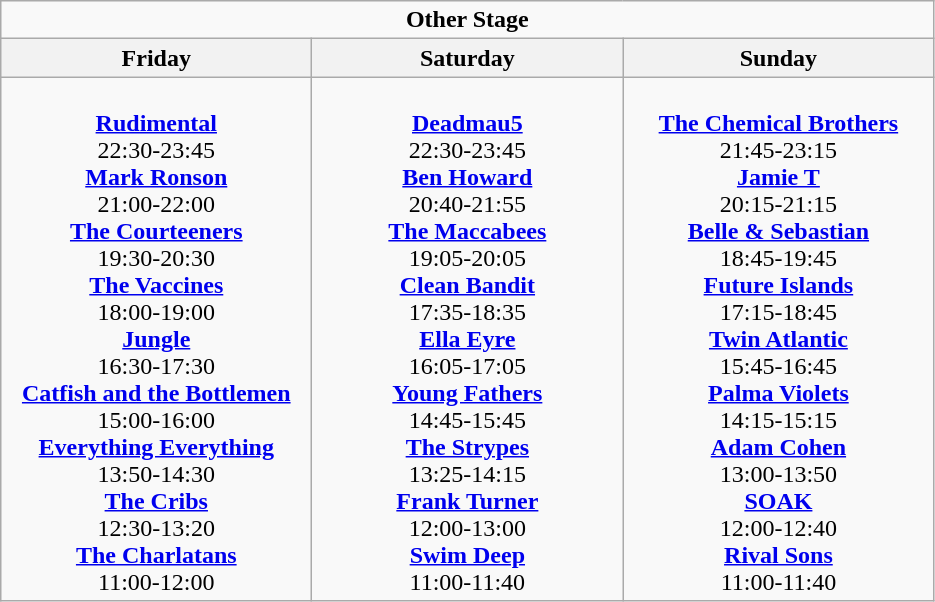<table class="wikitable">
<tr>
<td colspan="3" style="text-align:center;"><strong>Other Stage</strong></td>
</tr>
<tr>
<th>Friday</th>
<th>Saturday</th>
<th>Sunday</th>
</tr>
<tr>
<td style="text-align:center; vertical-align:top; width:200px;"><br><strong><a href='#'>Rudimental</a></strong>
<br>22:30-23:45
<br><strong><a href='#'>Mark Ronson</a></strong>
<br>21:00-22:00
<br><strong><a href='#'>The Courteeners</a></strong>
<br>19:30-20:30
<br><strong><a href='#'>The Vaccines</a></strong>
<br>18:00-19:00
<br><strong><a href='#'>Jungle</a></strong>
<br>16:30-17:30
<br><strong><a href='#'>Catfish and the Bottlemen</a></strong>
<br>15:00-16:00
<br><strong><a href='#'>Everything Everything</a></strong>
<br>13:50-14:30
<br><strong><a href='#'>The Cribs</a></strong>
<br>12:30-13:20
<br><strong><a href='#'>The Charlatans</a></strong>
<br>11:00-12:00</td>
<td style="text-align:center; vertical-align:top; width:200px;"><br><strong><a href='#'>Deadmau5</a></strong>
<br>22:30-23:45
<br><strong><a href='#'>Ben Howard</a></strong>
<br>20:40-21:55
<br><strong><a href='#'>The Maccabees</a></strong>
<br>19:05-20:05
<br><strong><a href='#'>Clean Bandit</a></strong>
<br>17:35-18:35
<br><strong><a href='#'>Ella Eyre</a></strong>
<br>16:05-17:05
<br><strong><a href='#'>Young Fathers</a></strong>
<br>14:45-15:45
<br><strong><a href='#'>The Strypes</a></strong>
<br>13:25-14:15
<br><strong><a href='#'>Frank Turner</a></strong>
<br>12:00-13:00
<br><strong><a href='#'>Swim Deep</a></strong>
<br>11:00-11:40</td>
<td style="text-align:center; vertical-align:top; width:200px;"><br><strong><a href='#'>The Chemical Brothers</a></strong>
<br>21:45-23:15
<br><strong><a href='#'>Jamie T</a></strong>
<br>20:15-21:15
<br><strong><a href='#'>Belle & Sebastian</a></strong>
<br>18:45-19:45
<br><strong><a href='#'>Future Islands</a></strong>
<br>17:15-18:45
<br><strong><a href='#'>Twin Atlantic</a></strong>
<br>15:45-16:45
<br><strong><a href='#'>Palma Violets</a></strong>
<br>14:15-15:15
<br><strong><a href='#'>Adam Cohen</a></strong>
<br>13:00-13:50
<br><strong><a href='#'>SOAK</a></strong>
<br>12:00-12:40
<br><strong><a href='#'>Rival Sons</a></strong>
<br>11:00-11:40</td>
</tr>
</table>
